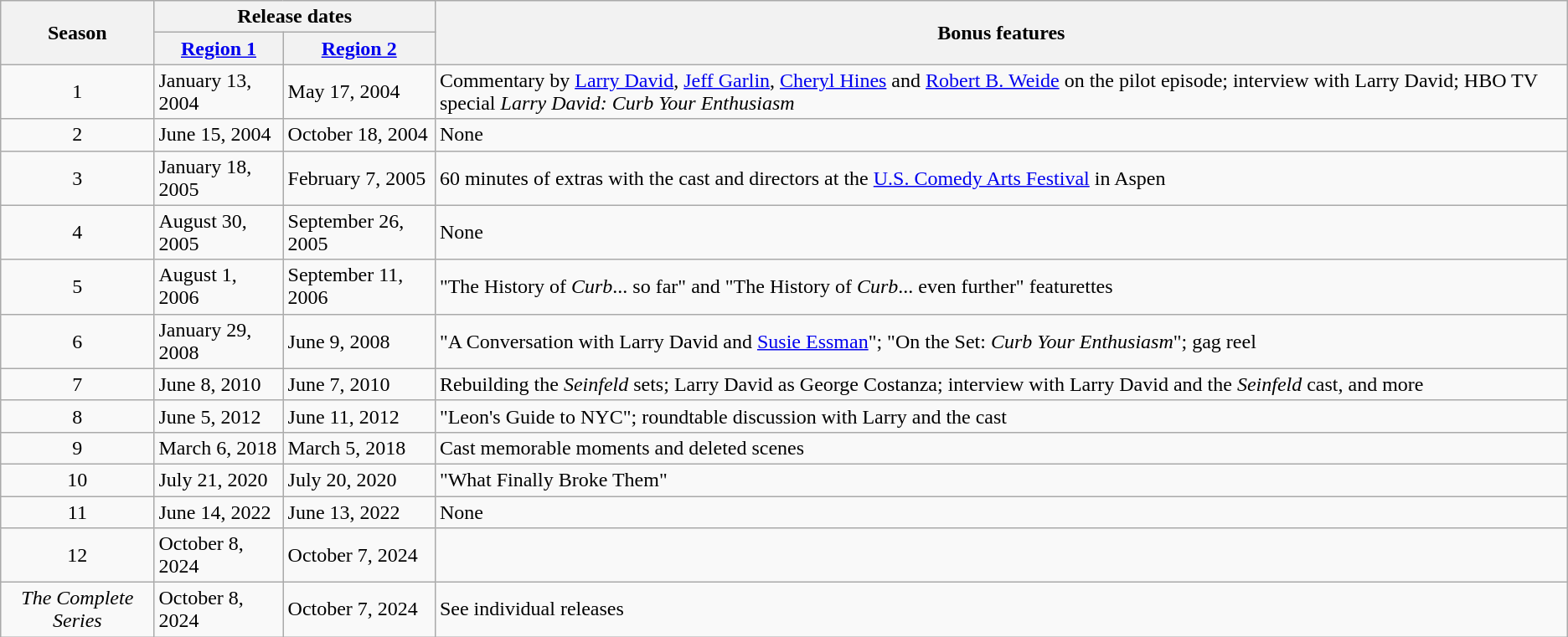<table class="wikitable">
<tr>
<th scope="col" rowspan="2">Season</th>
<th scope="col" colspan="2">Release dates</th>
<th scope="col"  rowspan="2">Bonus features</th>
</tr>
<tr>
<th scope="col"><a href='#'>Region 1</a></th>
<th scope="col"><a href='#'>Region 2</a></th>
</tr>
<tr>
<td scope="row" style="text-align:center;">1</td>
<td>January 13, 2004</td>
<td>May 17, 2004</td>
<td>Commentary by <a href='#'>Larry David</a>, <a href='#'>Jeff Garlin</a>, <a href='#'>Cheryl Hines</a> and <a href='#'>Robert B. Weide</a> on the pilot episode; interview with Larry David; HBO TV special <em>Larry David: Curb Your Enthusiasm</em></td>
</tr>
<tr>
<td scope="row" style="text-align:center;">2</td>
<td>June 15, 2004</td>
<td>October 18, 2004</td>
<td>None</td>
</tr>
<tr>
<td scope="row" style="text-align:center;">3</td>
<td>January 18, 2005</td>
<td>February 7, 2005</td>
<td>60 minutes of extras with the cast and directors at the <a href='#'>U.S. Comedy Arts Festival</a> in Aspen</td>
</tr>
<tr>
<td scope="row" style="text-align:center;">4</td>
<td>August 30, 2005</td>
<td>September 26, 2005</td>
<td>None</td>
</tr>
<tr>
<td scope="row" style="text-align:center;">5</td>
<td>August 1, 2006</td>
<td>September 11, 2006</td>
<td>"The History of <em>Curb</em>... so far" and "The History of <em>Curb</em>... even further" featurettes</td>
</tr>
<tr>
<td scope="row" style="text-align:center;">6</td>
<td>January 29, 2008</td>
<td>June 9, 2008</td>
<td>"A Conversation with Larry David and <a href='#'>Susie Essman</a>"; "On the Set: <em>Curb Your Enthusiasm</em>"; gag reel</td>
</tr>
<tr>
<td scope="row" style="text-align:center;">7</td>
<td>June 8, 2010</td>
<td>June 7, 2010</td>
<td>Rebuilding the <em>Seinfeld</em> sets; Larry David as George Costanza; interview with Larry David and the <em>Seinfeld</em> cast, and more</td>
</tr>
<tr>
<td scope="row" style="text-align:center;">8</td>
<td>June 5, 2012</td>
<td>June 11, 2012</td>
<td>"Leon's Guide to NYC"; roundtable discussion with Larry and the cast</td>
</tr>
<tr>
<td scope="row" style="text-align:center;">9</td>
<td>March 6, 2018</td>
<td>March 5, 2018</td>
<td>Cast memorable moments and deleted scenes</td>
</tr>
<tr>
<td scope="row" style="text-align:center;">10</td>
<td>July 21, 2020</td>
<td>July 20, 2020</td>
<td>"What Finally Broke Them"</td>
</tr>
<tr>
<td scope="row" style="text-align:center;">11</td>
<td>June 14, 2022</td>
<td>June 13, 2022</td>
<td>None</td>
</tr>
<tr>
<td scope="row" style="text-align:center;">12</td>
<td>October 8, 2024</td>
<td>October 7, 2024</td>
<td></td>
</tr>
<tr>
<td scope="row" style="text-align:center;"><em>The Complete Series</em></td>
<td>October 8, 2024</td>
<td>October 7, 2024</td>
<td>See individual releases</td>
</tr>
</table>
